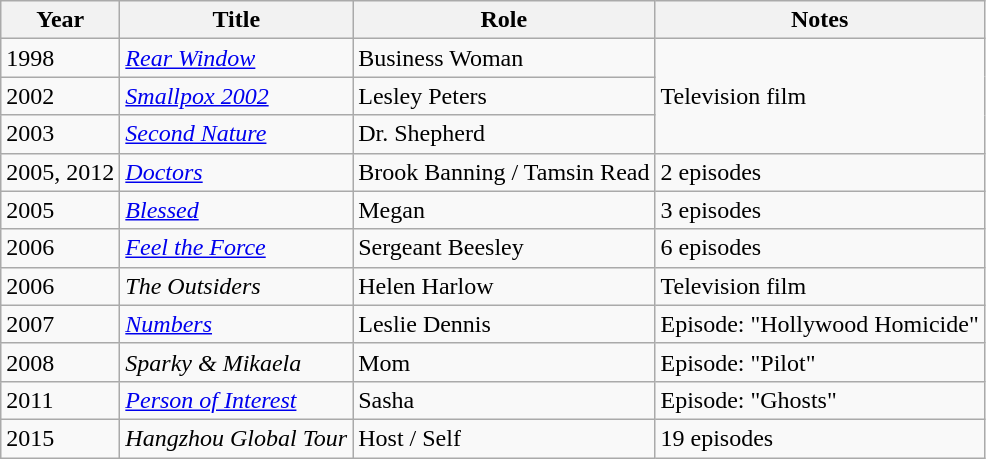<table class="wikitable sortable">
<tr>
<th>Year</th>
<th>Title</th>
<th>Role</th>
<th>Notes</th>
</tr>
<tr>
<td>1998</td>
<td><a href='#'><em>Rear Window</em></a></td>
<td>Business Woman</td>
<td rowspan="3">Television film</td>
</tr>
<tr>
<td>2002</td>
<td><em><a href='#'>Smallpox 2002</a></em></td>
<td>Lesley Peters</td>
</tr>
<tr>
<td>2003</td>
<td><a href='#'><em>Second Nature</em></a></td>
<td>Dr. Shepherd</td>
</tr>
<tr>
<td>2005, 2012</td>
<td><a href='#'><em>Doctors</em></a></td>
<td>Brook Banning / Tamsin Read</td>
<td>2 episodes</td>
</tr>
<tr>
<td>2005</td>
<td><a href='#'><em>Blessed</em></a></td>
<td>Megan</td>
<td>3 episodes</td>
</tr>
<tr>
<td>2006</td>
<td><em><a href='#'>Feel the Force</a></em></td>
<td>Sergeant Beesley</td>
<td>6 episodes</td>
</tr>
<tr>
<td>2006</td>
<td><em>The Outsiders</em></td>
<td>Helen Harlow</td>
<td>Television film</td>
</tr>
<tr>
<td>2007</td>
<td><a href='#'><em>Numbers</em></a></td>
<td>Leslie Dennis</td>
<td>Episode: "Hollywood Homicide"</td>
</tr>
<tr>
<td>2008</td>
<td><em>Sparky & Mikaela</em></td>
<td>Mom</td>
<td>Episode: "Pilot"</td>
</tr>
<tr>
<td>2011</td>
<td><a href='#'><em>Person of Interest</em></a></td>
<td>Sasha</td>
<td>Episode: "Ghosts"</td>
</tr>
<tr>
<td>2015</td>
<td><em>Hangzhou Global Tour</em></td>
<td>Host / Self</td>
<td>19 episodes</td>
</tr>
</table>
